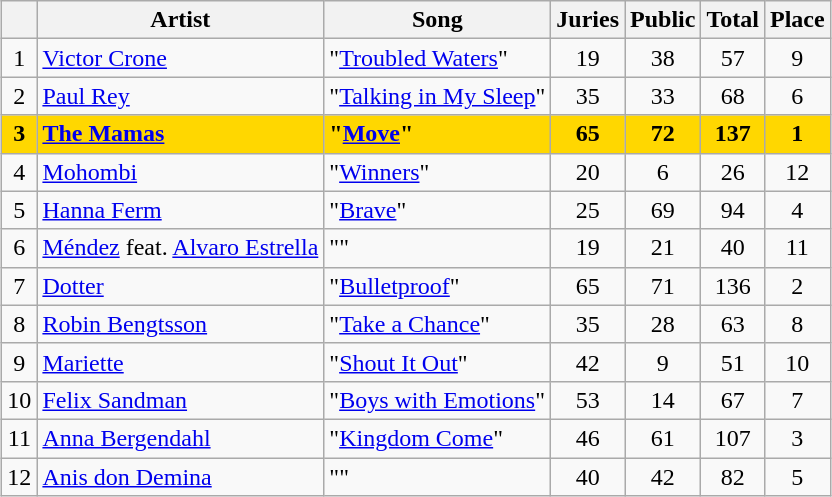<table class="sortable wikitable" style="margin: 1em auto 1em auto; text-align:center;">
<tr>
<th></th>
<th>Artist</th>
<th>Song</th>
<th>Juries</th>
<th>Public</th>
<th>Total</th>
<th>Place</th>
</tr>
<tr>
<td>1</td>
<td align="left"><a href='#'>Victor Crone</a></td>
<td align="left">"<a href='#'>Troubled Waters</a>"</td>
<td>19</td>
<td>38</td>
<td>57</td>
<td>9</td>
</tr>
<tr>
<td>2</td>
<td align="left"><a href='#'>Paul Rey</a></td>
<td align="left">"<a href='#'>Talking in My Sleep</a>"</td>
<td>35</td>
<td>33</td>
<td>68</td>
<td>6</td>
</tr>
<tr style="background:gold;">
<td><strong>3</strong></td>
<td align="left"><strong><a href='#'>The Mamas</a></strong></td>
<td align="left"><strong>"<a href='#'>Move</a>"</strong></td>
<td><strong>65</strong></td>
<td><strong>72</strong></td>
<td><strong>137</strong></td>
<td><strong>1</strong></td>
</tr>
<tr>
<td>4</td>
<td align="left"><a href='#'>Mohombi</a></td>
<td align="left">"<a href='#'>Winners</a>"</td>
<td>20</td>
<td>6</td>
<td>26</td>
<td>12</td>
</tr>
<tr>
<td>5</td>
<td align="left"><a href='#'>Hanna Ferm</a></td>
<td align="left">"<a href='#'>Brave</a>"</td>
<td>25</td>
<td>69</td>
<td>94</td>
<td>4</td>
</tr>
<tr>
<td>6</td>
<td align="left"><a href='#'>Méndez</a> feat. <a href='#'>Alvaro Estrella</a></td>
<td align="left">""</td>
<td>19</td>
<td>21</td>
<td>40</td>
<td>11</td>
</tr>
<tr>
<td>7</td>
<td align="left"><a href='#'>Dotter</a></td>
<td align="left">"<a href='#'>Bulletproof</a>"</td>
<td>65</td>
<td>71</td>
<td>136</td>
<td>2</td>
</tr>
<tr>
<td>8</td>
<td align="left"><a href='#'>Robin Bengtsson</a></td>
<td align="left">"<a href='#'>Take a Chance</a>"</td>
<td>35</td>
<td>28</td>
<td>63</td>
<td>8</td>
</tr>
<tr>
<td>9</td>
<td align="left"><a href='#'>Mariette</a></td>
<td align="left">"<a href='#'>Shout It Out</a>"</td>
<td>42</td>
<td>9</td>
<td>51</td>
<td>10</td>
</tr>
<tr>
<td>10</td>
<td align="left"><a href='#'>Felix Sandman</a></td>
<td align="left">"<a href='#'>Boys with Emotions</a>"</td>
<td>53</td>
<td>14</td>
<td>67</td>
<td>7</td>
</tr>
<tr>
<td>11</td>
<td align="left"><a href='#'>Anna Bergendahl</a></td>
<td align="left">"<a href='#'>Kingdom Come</a>"</td>
<td>46</td>
<td>61</td>
<td>107</td>
<td>3</td>
</tr>
<tr>
<td>12</td>
<td align="left"><a href='#'>Anis don Demina</a></td>
<td align="left">""</td>
<td>40</td>
<td>42</td>
<td>82</td>
<td>5</td>
</tr>
</table>
